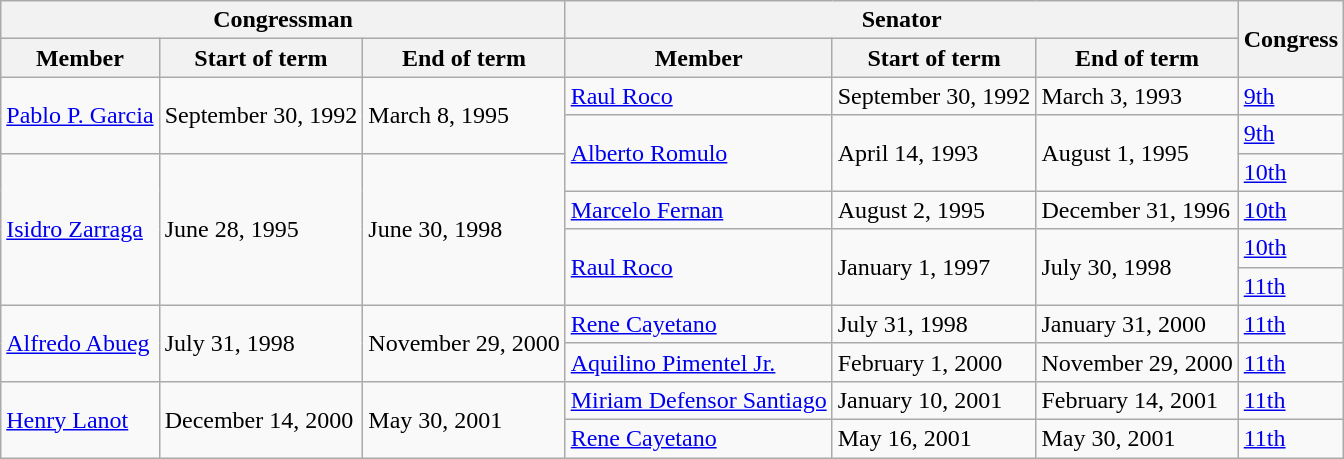<table class="wikitable">
<tr>
<th colspan="3">Congressman</th>
<th colspan="3">Senator</th>
<th rowspan="2">Congress</th>
</tr>
<tr>
<th>Member</th>
<th>Start of term</th>
<th>End of term</th>
<th>Member</th>
<th>Start of term</th>
<th>End of term</th>
</tr>
<tr>
<td rowspan="2"><a href='#'>Pablo P. Garcia</a></td>
<td rowspan="2">September 30, 1992</td>
<td rowspan="2">March 8, 1995</td>
<td><a href='#'>Raul Roco</a></td>
<td>September 30, 1992</td>
<td>March 3, 1993</td>
<td><a href='#'>9th</a></td>
</tr>
<tr>
<td rowspan="2"><a href='#'>Alberto Romulo</a></td>
<td rowspan="2">April 14, 1993</td>
<td rowspan="2">August 1, 1995</td>
<td><a href='#'>9th</a></td>
</tr>
<tr>
<td rowspan="4"><a href='#'>Isidro Zarraga</a></td>
<td rowspan="4">June 28, 1995</td>
<td rowspan="4">June 30, 1998</td>
<td><a href='#'>10th</a></td>
</tr>
<tr>
<td><a href='#'>Marcelo Fernan</a></td>
<td>August 2, 1995</td>
<td>December 31, 1996</td>
<td><a href='#'>10th</a></td>
</tr>
<tr>
<td rowspan="2"><a href='#'>Raul Roco</a></td>
<td rowspan="2">January 1, 1997</td>
<td rowspan="2">July 30, 1998</td>
<td><a href='#'>10th</a></td>
</tr>
<tr>
<td><a href='#'>11th</a></td>
</tr>
<tr>
<td rowspan="2"><a href='#'>Alfredo Abueg</a></td>
<td rowspan="2">July 31, 1998</td>
<td rowspan="2">November 29, 2000</td>
<td><a href='#'>Rene Cayetano</a></td>
<td>July 31, 1998</td>
<td>January 31, 2000</td>
<td><a href='#'>11th</a></td>
</tr>
<tr>
<td><a href='#'>Aquilino Pimentel Jr.</a></td>
<td>February 1, 2000</td>
<td>November 29, 2000</td>
<td><a href='#'>11th</a></td>
</tr>
<tr>
<td rowspan="2"><a href='#'>Henry Lanot</a></td>
<td rowspan="2">December 14, 2000</td>
<td rowspan="2">May 30, 2001</td>
<td><a href='#'>Miriam Defensor Santiago</a></td>
<td>January 10, 2001</td>
<td>February 14, 2001</td>
<td><a href='#'>11th</a></td>
</tr>
<tr>
<td><a href='#'>Rene Cayetano</a></td>
<td>May 16, 2001</td>
<td>May 30, 2001</td>
<td><a href='#'>11th</a></td>
</tr>
</table>
